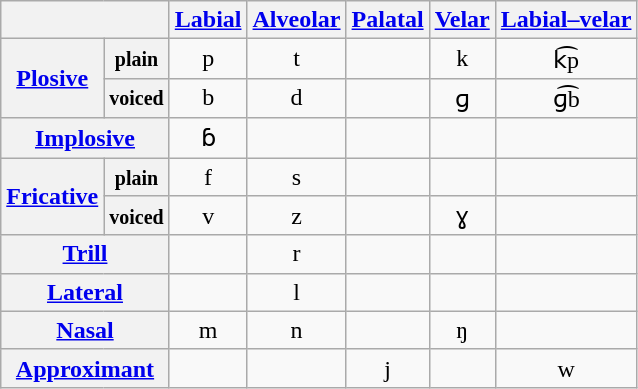<table class="wikitable">
<tr>
<th colspan="2"></th>
<th><a href='#'>Labial</a></th>
<th><a href='#'>Alveolar</a></th>
<th><a href='#'>Palatal</a></th>
<th><a href='#'>Velar</a></th>
<th><a href='#'>Labial–velar</a></th>
</tr>
<tr align="center">
<th rowspan="2"><a href='#'>Plosive</a></th>
<th><small>plain</small></th>
<td>p</td>
<td>t</td>
<td></td>
<td>k</td>
<td>k͡p</td>
</tr>
<tr align="center">
<th><small>voiced</small></th>
<td>b</td>
<td>d</td>
<td></td>
<td>ɡ</td>
<td>ɡ͡b</td>
</tr>
<tr align="center">
<th colspan="2"><a href='#'>Implosive</a></th>
<td>ɓ</td>
<td></td>
<td></td>
<td></td>
<td></td>
</tr>
<tr align="center">
<th rowspan="2"><a href='#'>Fricative</a></th>
<th><small>plain</small></th>
<td>f</td>
<td>s</td>
<td></td>
<td></td>
<td></td>
</tr>
<tr align="center">
<th><small>voiced</small></th>
<td>v</td>
<td>z</td>
<td></td>
<td>ɣ</td>
<td></td>
</tr>
<tr align="center">
<th colspan="2"><a href='#'>Trill</a></th>
<td></td>
<td>r</td>
<td></td>
<td></td>
<td></td>
</tr>
<tr align="center">
<th colspan="2"><a href='#'>Lateral</a></th>
<td></td>
<td>l</td>
<td></td>
<td></td>
<td></td>
</tr>
<tr align="center">
<th colspan="2"><a href='#'>Nasal</a></th>
<td>m</td>
<td>n</td>
<td></td>
<td>ŋ</td>
<td></td>
</tr>
<tr align="center">
<th colspan="2"><a href='#'>Approximant</a></th>
<td></td>
<td></td>
<td>j</td>
<td></td>
<td>w</td>
</tr>
</table>
